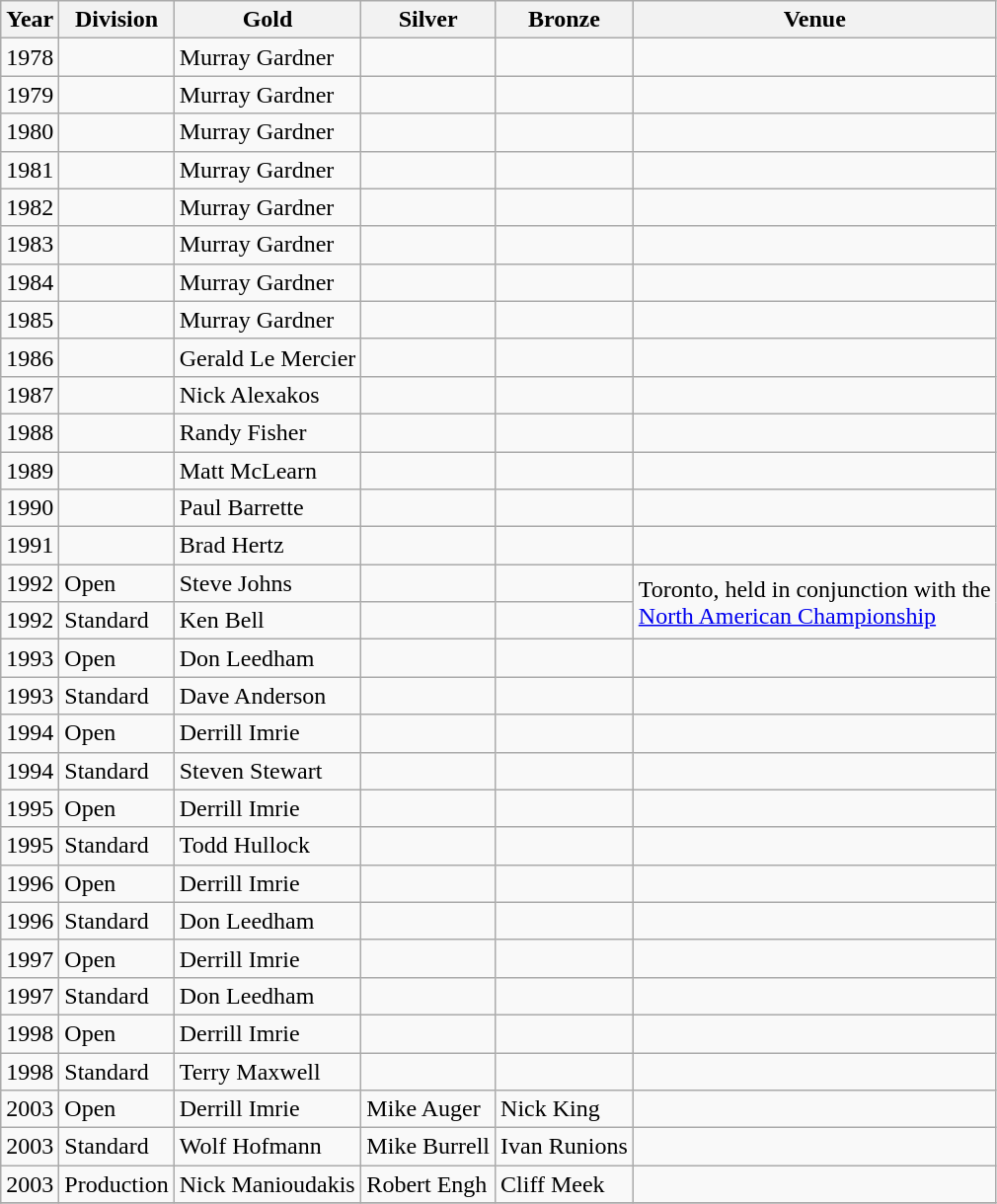<table class="wikitable sortable" style="text-align: left;">
<tr>
<th>Year</th>
<th>Division</th>
<th> Gold</th>
<th> Silver</th>
<th> Bronze</th>
<th>Venue</th>
</tr>
<tr>
<td>1978</td>
<td></td>
<td> Murray Gardner</td>
<td></td>
<td></td>
<td></td>
</tr>
<tr>
<td>1979</td>
<td></td>
<td> Murray Gardner</td>
<td></td>
<td></td>
<td></td>
</tr>
<tr>
<td>1980</td>
<td></td>
<td> Murray Gardner</td>
<td></td>
<td></td>
<td></td>
</tr>
<tr>
<td>1981</td>
<td></td>
<td> Murray Gardner</td>
<td></td>
<td></td>
<td></td>
</tr>
<tr>
<td>1982</td>
<td></td>
<td> Murray Gardner</td>
<td></td>
<td></td>
<td></td>
</tr>
<tr>
<td>1983</td>
<td></td>
<td> Murray Gardner</td>
<td></td>
<td></td>
<td></td>
</tr>
<tr>
<td>1984</td>
<td></td>
<td> Murray Gardner</td>
<td></td>
<td></td>
<td></td>
</tr>
<tr>
<td>1985</td>
<td></td>
<td> Murray Gardner</td>
<td></td>
<td></td>
<td></td>
</tr>
<tr>
<td>1986</td>
<td></td>
<td> Gerald Le Mercier</td>
<td></td>
<td></td>
<td></td>
</tr>
<tr>
<td>1987</td>
<td></td>
<td> Nick Alexakos</td>
<td></td>
<td></td>
<td></td>
</tr>
<tr>
<td>1988</td>
<td></td>
<td> Randy Fisher</td>
<td></td>
<td></td>
<td></td>
</tr>
<tr>
<td>1989</td>
<td></td>
<td> Matt McLearn</td>
<td></td>
<td></td>
<td></td>
</tr>
<tr>
<td>1990</td>
<td></td>
<td> Paul Barrette</td>
<td></td>
<td></td>
<td></td>
</tr>
<tr>
<td>1991</td>
<td></td>
<td> Brad Hertz</td>
<td></td>
<td></td>
<td></td>
</tr>
<tr>
<td>1992</td>
<td>Open</td>
<td> Steve Johns</td>
<td></td>
<td></td>
<td rowspan="2">Toronto, held in conjunction with the <br><a href='#'>North American Championship</a></td>
</tr>
<tr>
<td>1992</td>
<td>Standard</td>
<td> Ken Bell</td>
<td></td>
<td></td>
</tr>
<tr>
<td>1993</td>
<td>Open</td>
<td> Don Leedham</td>
<td></td>
<td></td>
<td></td>
</tr>
<tr>
<td>1993</td>
<td>Standard</td>
<td> Dave Anderson</td>
<td></td>
<td></td>
<td></td>
</tr>
<tr>
<td>1994</td>
<td>Open</td>
<td> Derrill Imrie</td>
<td></td>
<td></td>
<td></td>
</tr>
<tr>
<td>1994</td>
<td>Standard</td>
<td> Steven Stewart</td>
<td></td>
<td></td>
<td></td>
</tr>
<tr>
<td>1995</td>
<td>Open</td>
<td> Derrill Imrie</td>
<td></td>
<td></td>
<td></td>
</tr>
<tr>
<td>1995</td>
<td>Standard</td>
<td> Todd Hullock</td>
<td></td>
<td></td>
<td></td>
</tr>
<tr>
<td>1996</td>
<td>Open</td>
<td> Derrill Imrie</td>
<td></td>
<td></td>
<td></td>
</tr>
<tr>
<td>1996</td>
<td>Standard</td>
<td> Don Leedham</td>
<td></td>
<td></td>
<td></td>
</tr>
<tr>
<td>1997</td>
<td>Open</td>
<td> Derrill Imrie</td>
<td></td>
<td></td>
<td></td>
</tr>
<tr>
<td>1997</td>
<td>Standard</td>
<td> Don Leedham</td>
<td></td>
<td></td>
<td></td>
</tr>
<tr>
<td>1998</td>
<td>Open</td>
<td> Derrill Imrie</td>
<td></td>
<td></td>
<td></td>
</tr>
<tr>
<td>1998</td>
<td>Standard</td>
<td> Terry Maxwell</td>
<td></td>
<td></td>
<td></td>
</tr>
<tr>
<td>2003</td>
<td>Open</td>
<td> Derrill Imrie</td>
<td> Mike Auger</td>
<td> Nick King</td>
<td></td>
</tr>
<tr>
<td>2003</td>
<td>Standard</td>
<td> Wolf Hofmann</td>
<td> Mike Burrell</td>
<td> Ivan Runions</td>
<td></td>
</tr>
<tr>
<td>2003</td>
<td>Production</td>
<td> Nick Manioudakis</td>
<td> Robert Engh</td>
<td> Cliff Meek</td>
<td></td>
</tr>
<tr>
</tr>
</table>
